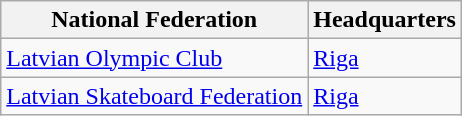<table class="wikitable sortable">
<tr>
<th>National Federation</th>
<th>Headquarters</th>
</tr>
<tr>
<td><a href='#'>Latvian Olympic Club</a></td>
<td><a href='#'>Riga</a></td>
</tr>
<tr>
<td><a href='#'>Latvian Skateboard Federation</a></td>
<td><a href='#'>Riga</a></td>
</tr>
</table>
